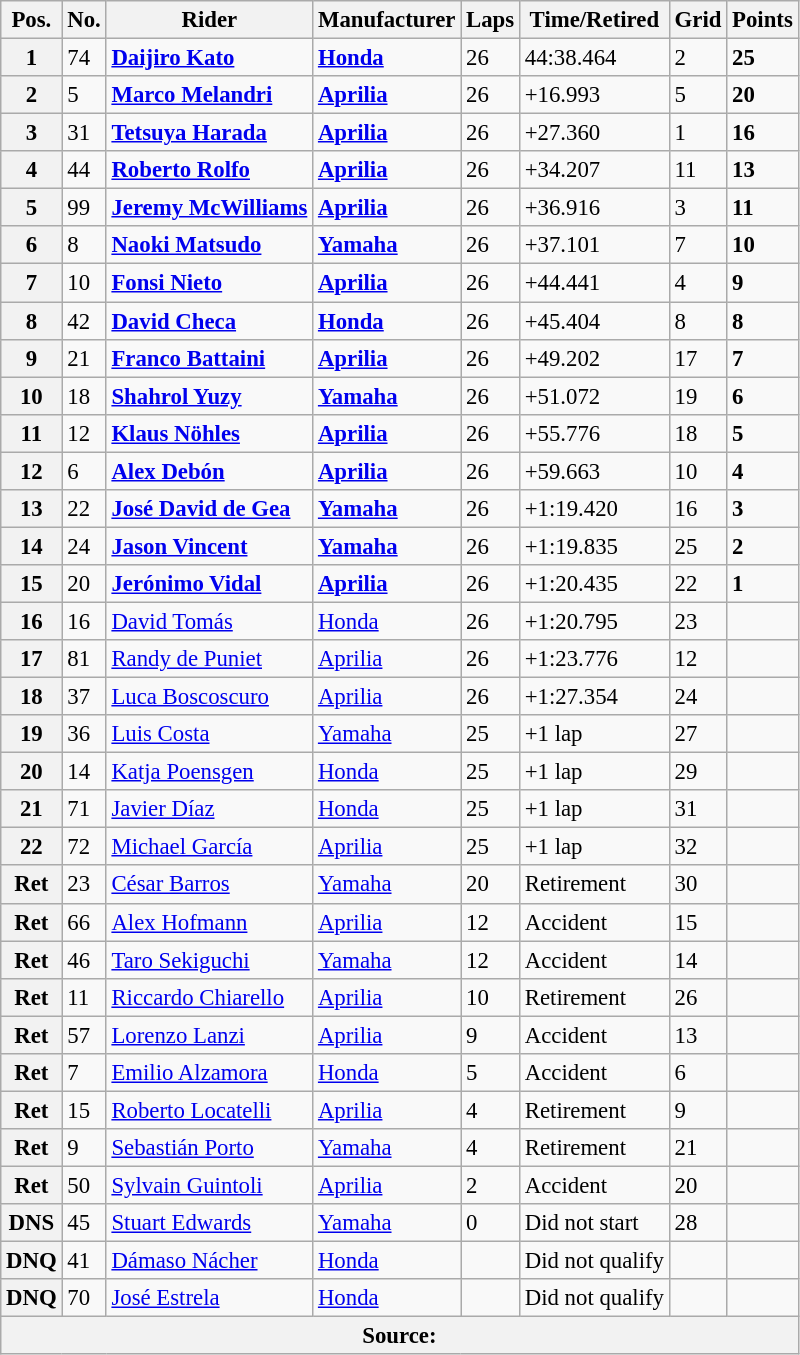<table class="wikitable" style="font-size: 95%;">
<tr>
<th>Pos.</th>
<th>No.</th>
<th>Rider</th>
<th>Manufacturer</th>
<th>Laps</th>
<th>Time/Retired</th>
<th>Grid</th>
<th>Points</th>
</tr>
<tr>
<th>1</th>
<td>74</td>
<td> <strong><a href='#'>Daijiro Kato</a></strong></td>
<td><strong><a href='#'>Honda</a></strong></td>
<td>26</td>
<td>44:38.464</td>
<td>2</td>
<td><strong>25</strong></td>
</tr>
<tr>
<th>2</th>
<td>5</td>
<td> <strong><a href='#'>Marco Melandri</a></strong></td>
<td><strong><a href='#'>Aprilia</a></strong></td>
<td>26</td>
<td>+16.993</td>
<td>5</td>
<td><strong>20</strong></td>
</tr>
<tr>
<th>3</th>
<td>31</td>
<td> <strong><a href='#'>Tetsuya Harada</a></strong></td>
<td><strong><a href='#'>Aprilia</a></strong></td>
<td>26</td>
<td>+27.360</td>
<td>1</td>
<td><strong>16</strong></td>
</tr>
<tr>
<th>4</th>
<td>44</td>
<td> <strong><a href='#'>Roberto Rolfo</a></strong></td>
<td><strong><a href='#'>Aprilia</a></strong></td>
<td>26</td>
<td>+34.207</td>
<td>11</td>
<td><strong>13</strong></td>
</tr>
<tr>
<th>5</th>
<td>99</td>
<td> <strong><a href='#'>Jeremy McWilliams</a></strong></td>
<td><strong><a href='#'>Aprilia</a></strong></td>
<td>26</td>
<td>+36.916</td>
<td>3</td>
<td><strong>11</strong></td>
</tr>
<tr>
<th>6</th>
<td>8</td>
<td> <strong><a href='#'>Naoki Matsudo</a></strong></td>
<td><strong><a href='#'>Yamaha</a></strong></td>
<td>26</td>
<td>+37.101</td>
<td>7</td>
<td><strong>10</strong></td>
</tr>
<tr>
<th>7</th>
<td>10</td>
<td> <strong><a href='#'>Fonsi Nieto</a></strong></td>
<td><strong><a href='#'>Aprilia</a></strong></td>
<td>26</td>
<td>+44.441</td>
<td>4</td>
<td><strong>9</strong></td>
</tr>
<tr>
<th>8</th>
<td>42</td>
<td> <strong><a href='#'>David Checa</a></strong></td>
<td><strong><a href='#'>Honda</a></strong></td>
<td>26</td>
<td>+45.404</td>
<td>8</td>
<td><strong>8</strong></td>
</tr>
<tr>
<th>9</th>
<td>21</td>
<td> <strong><a href='#'>Franco Battaini</a></strong></td>
<td><strong><a href='#'>Aprilia</a></strong></td>
<td>26</td>
<td>+49.202</td>
<td>17</td>
<td><strong>7</strong></td>
</tr>
<tr>
<th>10</th>
<td>18</td>
<td> <strong><a href='#'>Shahrol Yuzy</a></strong></td>
<td><strong><a href='#'>Yamaha</a></strong></td>
<td>26</td>
<td>+51.072</td>
<td>19</td>
<td><strong>6</strong></td>
</tr>
<tr>
<th>11</th>
<td>12</td>
<td> <strong><a href='#'>Klaus Nöhles</a></strong></td>
<td><strong><a href='#'>Aprilia</a></strong></td>
<td>26</td>
<td>+55.776</td>
<td>18</td>
<td><strong>5</strong></td>
</tr>
<tr>
<th>12</th>
<td>6</td>
<td> <strong><a href='#'>Alex Debón</a></strong></td>
<td><strong><a href='#'>Aprilia</a></strong></td>
<td>26</td>
<td>+59.663</td>
<td>10</td>
<td><strong>4</strong></td>
</tr>
<tr>
<th>13</th>
<td>22</td>
<td> <strong><a href='#'>José David de Gea</a></strong></td>
<td><strong><a href='#'>Yamaha</a></strong></td>
<td>26</td>
<td>+1:19.420</td>
<td>16</td>
<td><strong>3</strong></td>
</tr>
<tr>
<th>14</th>
<td>24</td>
<td> <strong><a href='#'>Jason Vincent</a></strong></td>
<td><strong><a href='#'>Yamaha</a></strong></td>
<td>26</td>
<td>+1:19.835</td>
<td>25</td>
<td><strong>2</strong></td>
</tr>
<tr>
<th>15</th>
<td>20</td>
<td> <strong><a href='#'>Jerónimo Vidal</a></strong></td>
<td><strong><a href='#'>Aprilia</a></strong></td>
<td>26</td>
<td>+1:20.435</td>
<td>22</td>
<td><strong>1</strong></td>
</tr>
<tr>
<th>16</th>
<td>16</td>
<td> <a href='#'>David Tomás</a></td>
<td><a href='#'>Honda</a></td>
<td>26</td>
<td>+1:20.795</td>
<td>23</td>
<td></td>
</tr>
<tr>
<th>17</th>
<td>81</td>
<td> <a href='#'>Randy de Puniet</a></td>
<td><a href='#'>Aprilia</a></td>
<td>26</td>
<td>+1:23.776</td>
<td>12</td>
<td></td>
</tr>
<tr>
<th>18</th>
<td>37</td>
<td> <a href='#'>Luca Boscoscuro</a></td>
<td><a href='#'>Aprilia</a></td>
<td>26</td>
<td>+1:27.354</td>
<td>24</td>
<td></td>
</tr>
<tr>
<th>19</th>
<td>36</td>
<td> <a href='#'>Luis Costa</a></td>
<td><a href='#'>Yamaha</a></td>
<td>25</td>
<td>+1 lap</td>
<td>27</td>
<td></td>
</tr>
<tr>
<th>20</th>
<td>14</td>
<td> <a href='#'>Katja Poensgen</a></td>
<td><a href='#'>Honda</a></td>
<td>25</td>
<td>+1 lap</td>
<td>29</td>
<td></td>
</tr>
<tr>
<th>21</th>
<td>71</td>
<td> <a href='#'>Javier Díaz</a></td>
<td><a href='#'>Honda</a></td>
<td>25</td>
<td>+1 lap</td>
<td>31</td>
<td></td>
</tr>
<tr>
<th>22</th>
<td>72</td>
<td> <a href='#'>Michael García</a></td>
<td><a href='#'>Aprilia</a></td>
<td>25</td>
<td>+1 lap</td>
<td>32</td>
<td></td>
</tr>
<tr>
<th>Ret</th>
<td>23</td>
<td> <a href='#'>César Barros</a></td>
<td><a href='#'>Yamaha</a></td>
<td>20</td>
<td>Retirement</td>
<td>30</td>
<td></td>
</tr>
<tr>
<th>Ret</th>
<td>66</td>
<td> <a href='#'>Alex Hofmann</a></td>
<td><a href='#'>Aprilia</a></td>
<td>12</td>
<td>Accident</td>
<td>15</td>
<td></td>
</tr>
<tr>
<th>Ret</th>
<td>46</td>
<td> <a href='#'>Taro Sekiguchi</a></td>
<td><a href='#'>Yamaha</a></td>
<td>12</td>
<td>Accident</td>
<td>14</td>
<td></td>
</tr>
<tr>
<th>Ret</th>
<td>11</td>
<td> <a href='#'>Riccardo Chiarello</a></td>
<td><a href='#'>Aprilia</a></td>
<td>10</td>
<td>Retirement</td>
<td>26</td>
<td></td>
</tr>
<tr>
<th>Ret</th>
<td>57</td>
<td> <a href='#'>Lorenzo Lanzi</a></td>
<td><a href='#'>Aprilia</a></td>
<td>9</td>
<td>Accident</td>
<td>13</td>
<td></td>
</tr>
<tr>
<th>Ret</th>
<td>7</td>
<td> <a href='#'>Emilio Alzamora</a></td>
<td><a href='#'>Honda</a></td>
<td>5</td>
<td>Accident</td>
<td>6</td>
<td></td>
</tr>
<tr>
<th>Ret</th>
<td>15</td>
<td> <a href='#'>Roberto Locatelli</a></td>
<td><a href='#'>Aprilia</a></td>
<td>4</td>
<td>Retirement</td>
<td>9</td>
<td></td>
</tr>
<tr>
<th>Ret</th>
<td>9</td>
<td> <a href='#'>Sebastián Porto</a></td>
<td><a href='#'>Yamaha</a></td>
<td>4</td>
<td>Retirement</td>
<td>21</td>
<td></td>
</tr>
<tr>
<th>Ret</th>
<td>50</td>
<td> <a href='#'>Sylvain Guintoli</a></td>
<td><a href='#'>Aprilia</a></td>
<td>2</td>
<td>Accident</td>
<td>20</td>
<td></td>
</tr>
<tr>
<th>DNS</th>
<td>45</td>
<td> <a href='#'>Stuart Edwards</a></td>
<td><a href='#'>Yamaha</a></td>
<td>0</td>
<td>Did not start</td>
<td>28</td>
<td></td>
</tr>
<tr>
<th>DNQ</th>
<td>41</td>
<td> <a href='#'>Dámaso Nácher</a></td>
<td><a href='#'>Honda</a></td>
<td></td>
<td>Did not qualify</td>
<td></td>
<td></td>
</tr>
<tr>
<th>DNQ</th>
<td>70</td>
<td> <a href='#'>José Estrela</a></td>
<td><a href='#'>Honda</a></td>
<td></td>
<td>Did not qualify</td>
<td></td>
<td></td>
</tr>
<tr>
<th colspan=8>Source: </th>
</tr>
</table>
